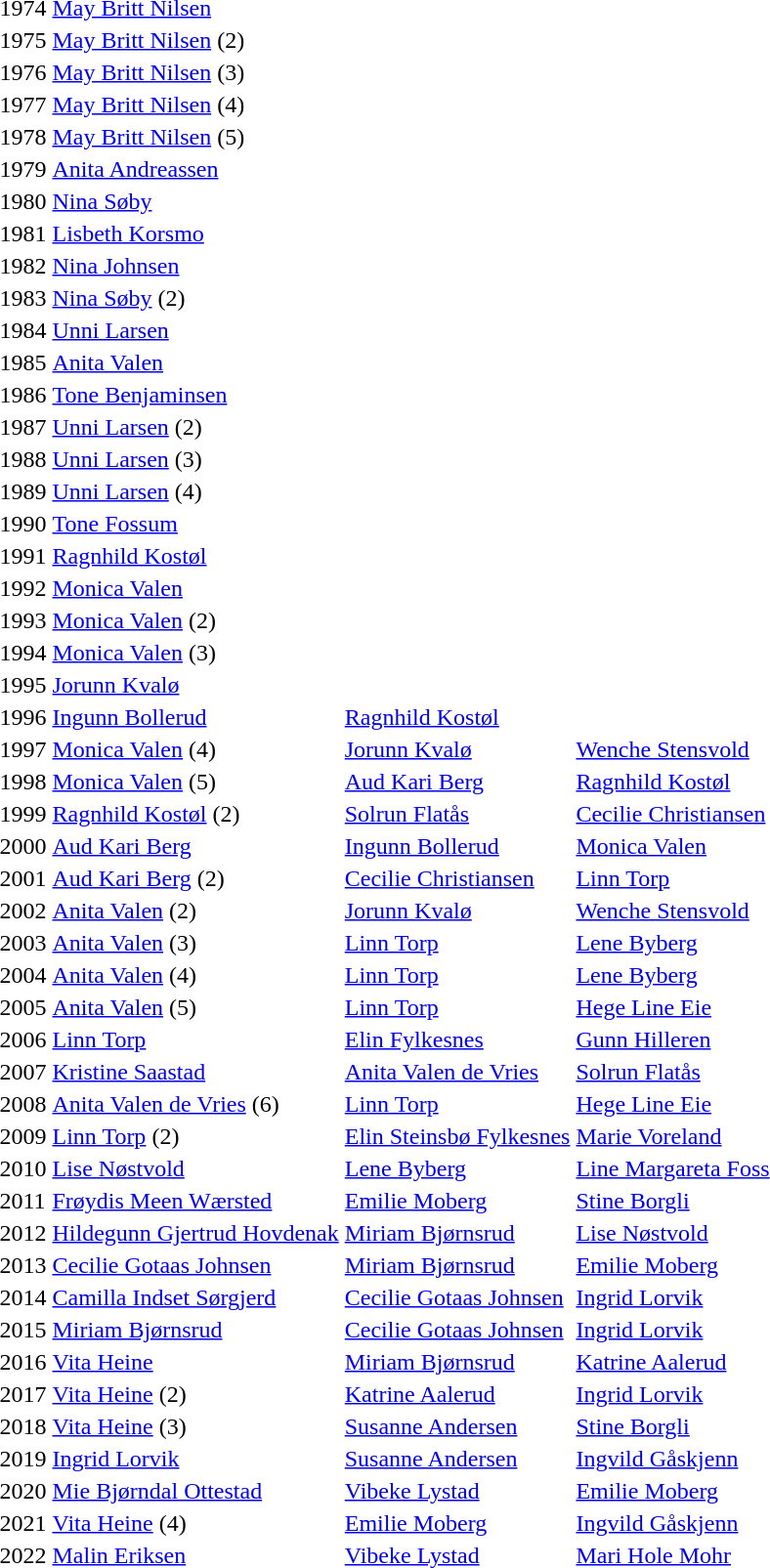<table>
<tr>
<td>1974</td>
<td><a href='#'>May Britt Nilsen</a></td>
<td></td>
<td></td>
</tr>
<tr>
<td>1975</td>
<td><a href='#'>May Britt Nilsen</a> (2)</td>
<td></td>
<td></td>
</tr>
<tr>
<td>1976</td>
<td><a href='#'>May Britt Nilsen</a> (3)</td>
<td></td>
<td></td>
</tr>
<tr>
<td>1977</td>
<td><a href='#'>May Britt Nilsen</a> (4)</td>
<td></td>
<td></td>
</tr>
<tr>
<td>1978</td>
<td><a href='#'>May Britt Nilsen</a> (5)</td>
<td></td>
<td></td>
</tr>
<tr>
<td>1979</td>
<td><a href='#'>Anita Andreassen</a></td>
<td></td>
<td></td>
</tr>
<tr>
<td>1980</td>
<td><a href='#'>Nina Søby</a></td>
<td></td>
<td></td>
</tr>
<tr>
<td>1981</td>
<td><a href='#'>Lisbeth Korsmo</a></td>
<td></td>
<td></td>
</tr>
<tr>
<td>1982</td>
<td><a href='#'>Nina Johnsen</a></td>
<td></td>
<td></td>
</tr>
<tr>
<td>1983</td>
<td><a href='#'>Nina Søby</a> (2)</td>
<td></td>
<td></td>
</tr>
<tr>
<td>1984</td>
<td><a href='#'>Unni Larsen</a></td>
<td></td>
<td></td>
</tr>
<tr>
<td>1985</td>
<td><a href='#'>Anita Valen</a></td>
<td></td>
<td></td>
</tr>
<tr>
<td>1986</td>
<td><a href='#'>Tone Benjaminsen</a></td>
<td></td>
<td></td>
</tr>
<tr>
<td>1987</td>
<td><a href='#'>Unni Larsen</a> (2)</td>
<td></td>
<td></td>
</tr>
<tr>
<td>1988</td>
<td><a href='#'>Unni Larsen</a> (3)</td>
<td></td>
<td></td>
</tr>
<tr>
<td>1989</td>
<td><a href='#'>Unni Larsen</a> (4)</td>
<td></td>
<td></td>
</tr>
<tr>
<td>1990</td>
<td><a href='#'>Tone Fossum</a></td>
<td></td>
<td></td>
</tr>
<tr>
<td>1991</td>
<td><a href='#'>Ragnhild Kostøl</a></td>
<td></td>
<td></td>
</tr>
<tr>
<td>1992</td>
<td><a href='#'>Monica Valen</a></td>
<td></td>
<td></td>
</tr>
<tr>
<td>1993</td>
<td><a href='#'>Monica Valen</a> (2)</td>
<td></td>
<td></td>
</tr>
<tr>
<td>1994</td>
<td><a href='#'>Monica Valen</a> (3)</td>
<td></td>
<td></td>
</tr>
<tr>
<td>1995</td>
<td><a href='#'>Jorunn Kvalø</a></td>
<td></td>
<td></td>
</tr>
<tr>
<td>1996</td>
<td><a href='#'>Ingunn Bollerud</a></td>
<td><a href='#'>Ragnhild Kostøl</a></td>
<td></td>
</tr>
<tr>
<td>1997</td>
<td><a href='#'>Monica Valen</a> (4)</td>
<td><a href='#'>Jorunn Kvalø</a></td>
<td><a href='#'>Wenche Stensvold</a></td>
</tr>
<tr>
<td>1998</td>
<td><a href='#'>Monica Valen</a> (5)</td>
<td><a href='#'>Aud Kari Berg</a></td>
<td><a href='#'>Ragnhild Kostøl</a></td>
</tr>
<tr>
<td>1999</td>
<td><a href='#'>Ragnhild Kostøl</a> (2)</td>
<td><a href='#'>Solrun Flatås</a></td>
<td><a href='#'>Cecilie Christiansen</a></td>
</tr>
<tr>
<td>2000</td>
<td><a href='#'>Aud Kari Berg</a></td>
<td><a href='#'>Ingunn Bollerud</a></td>
<td><a href='#'>Monica Valen</a></td>
</tr>
<tr>
<td>2001</td>
<td><a href='#'>Aud Kari Berg</a> (2)</td>
<td><a href='#'>Cecilie Christiansen</a></td>
<td><a href='#'>Linn Torp</a></td>
</tr>
<tr>
<td>2002</td>
<td><a href='#'>Anita Valen</a> (2)</td>
<td><a href='#'>Jorunn Kvalø</a></td>
<td><a href='#'>Wenche Stensvold</a></td>
</tr>
<tr>
<td>2003</td>
<td><a href='#'>Anita Valen</a> (3)</td>
<td><a href='#'>Linn Torp</a></td>
<td><a href='#'>Lene Byberg</a></td>
</tr>
<tr>
<td>2004</td>
<td><a href='#'>Anita Valen</a> (4)</td>
<td><a href='#'>Linn Torp</a></td>
<td><a href='#'>Lene Byberg</a></td>
</tr>
<tr>
<td>2005</td>
<td><a href='#'>Anita Valen</a> (5)</td>
<td><a href='#'>Linn Torp</a></td>
<td><a href='#'>Hege Line Eie</a></td>
</tr>
<tr>
<td>2006</td>
<td><a href='#'>Linn Torp</a></td>
<td><a href='#'>Elin Fylkesnes</a></td>
<td><a href='#'>Gunn Hilleren</a></td>
</tr>
<tr>
<td>2007</td>
<td><a href='#'>Kristine Saastad</a></td>
<td><a href='#'>Anita Valen de Vries</a></td>
<td><a href='#'>Solrun Flatås</a></td>
</tr>
<tr>
<td>2008</td>
<td><a href='#'>Anita Valen de Vries</a> (6)</td>
<td><a href='#'>Linn Torp</a></td>
<td><a href='#'>Hege Line Eie</a></td>
</tr>
<tr>
<td>2009</td>
<td><a href='#'>Linn Torp</a> (2)</td>
<td><a href='#'>Elin Steinsbø Fylkesnes</a></td>
<td><a href='#'>Marie Voreland</a></td>
</tr>
<tr>
<td>2010</td>
<td><a href='#'>Lise Nøstvold</a></td>
<td><a href='#'>Lene Byberg</a></td>
<td><a href='#'>Line Margareta Foss</a></td>
</tr>
<tr>
<td>2011</td>
<td><a href='#'>Frøydis Meen Wærsted</a></td>
<td><a href='#'>Emilie Moberg</a></td>
<td><a href='#'>Stine Borgli</a></td>
</tr>
<tr>
<td>2012</td>
<td><a href='#'>Hildegunn Gjertrud Hovdenak</a></td>
<td><a href='#'>Miriam Bjørnsrud</a></td>
<td><a href='#'>Lise Nøstvold</a></td>
</tr>
<tr>
<td>2013</td>
<td><a href='#'>Cecilie Gotaas Johnsen</a></td>
<td><a href='#'>Miriam Bjørnsrud</a></td>
<td><a href='#'>Emilie Moberg</a></td>
</tr>
<tr>
<td>2014</td>
<td><a href='#'>Camilla Indset Sørgjerd</a></td>
<td><a href='#'>Cecilie Gotaas Johnsen</a></td>
<td><a href='#'>Ingrid Lorvik</a></td>
</tr>
<tr>
<td>2015</td>
<td><a href='#'>Miriam Bjørnsrud</a></td>
<td><a href='#'>Cecilie Gotaas Johnsen</a></td>
<td><a href='#'>Ingrid Lorvik</a></td>
</tr>
<tr>
<td>2016</td>
<td><a href='#'>Vita Heine</a></td>
<td><a href='#'>Miriam Bjørnsrud</a></td>
<td><a href='#'>Katrine Aalerud</a></td>
</tr>
<tr>
<td>2017</td>
<td><a href='#'>Vita Heine</a> (2)</td>
<td><a href='#'>Katrine Aalerud</a></td>
<td><a href='#'>Ingrid Lorvik</a></td>
</tr>
<tr>
<td>2018</td>
<td><a href='#'>Vita Heine</a> (3)</td>
<td><a href='#'>Susanne Andersen</a></td>
<td><a href='#'>Stine Borgli</a></td>
</tr>
<tr>
<td>2019</td>
<td><a href='#'>Ingrid Lorvik</a></td>
<td><a href='#'>Susanne Andersen</a></td>
<td><a href='#'>Ingvild Gåskjenn</a></td>
</tr>
<tr>
<td>2020</td>
<td><a href='#'>Mie Bjørndal Ottestad</a></td>
<td><a href='#'>Vibeke Lystad</a></td>
<td><a href='#'>Emilie Moberg</a></td>
</tr>
<tr>
<td>2021</td>
<td><a href='#'>Vita Heine</a> (4)</td>
<td><a href='#'>Emilie Moberg</a></td>
<td><a href='#'>Ingvild Gåskjenn</a></td>
</tr>
<tr>
<td>2022</td>
<td><a href='#'>Malin Eriksen</a></td>
<td><a href='#'>Vibeke Lystad</a></td>
<td><a href='#'>Mari Hole Mohr</a></td>
</tr>
</table>
